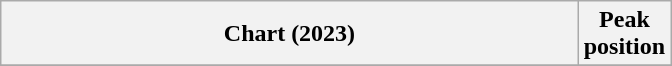<table class="wikitable sortable plainrowheaders" style="text-align:center">
<tr>
<th scope="col" style="width:23.6em;">Chart (2023)</th>
<th scope="col">Peak<br>position</th>
</tr>
<tr>
</tr>
</table>
